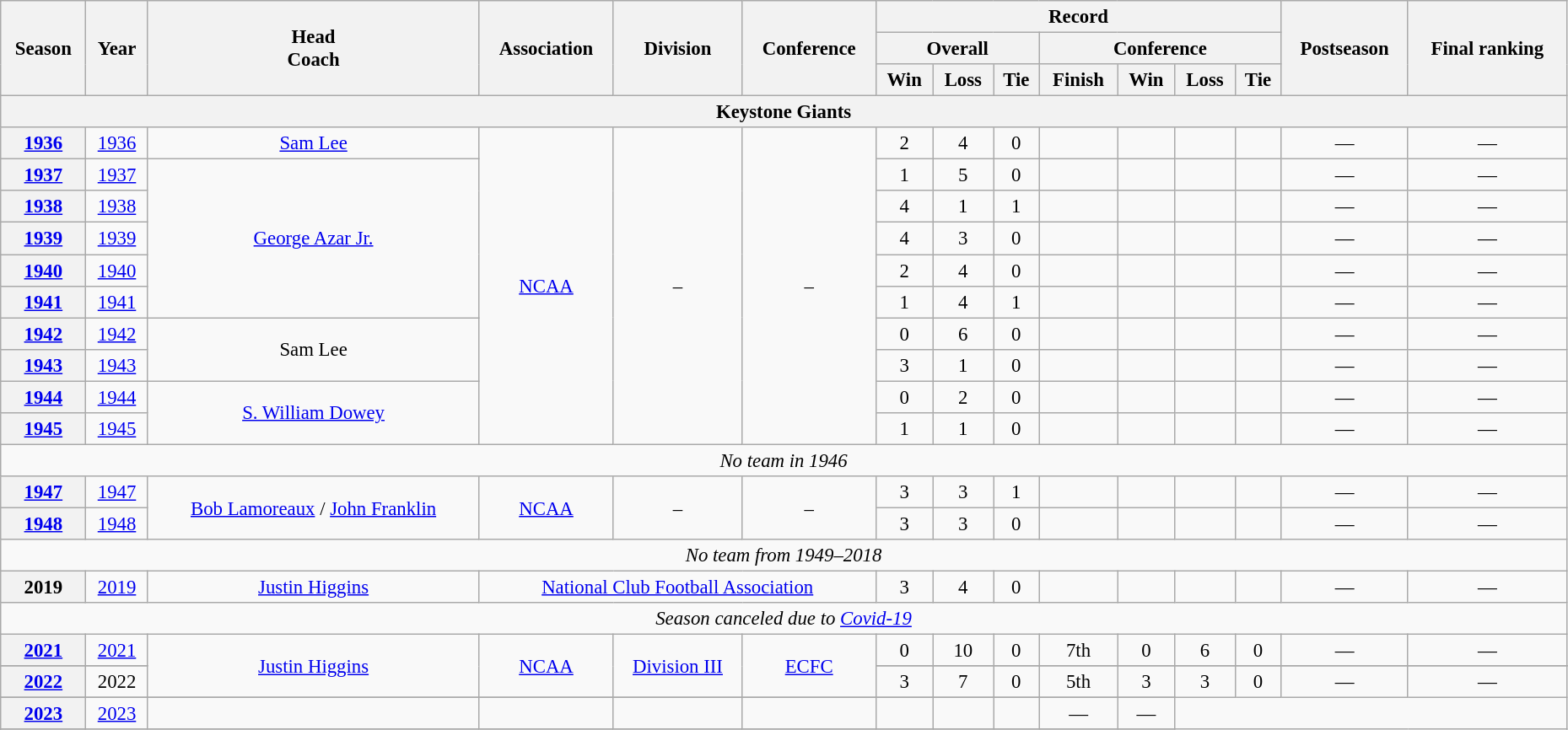<table class="wikitable" style="font-size: 95%; width:98%;text-align:center;">
<tr>
<th rowspan="3">Season</th>
<th rowspan="3">Year</th>
<th rowspan="3">Head<br>Coach</th>
<th rowspan="3">Association</th>
<th rowspan="3">Division</th>
<th rowspan="3">Conference</th>
<th colspan="7">Record</th>
<th rowspan="3">Postseason</th>
<th rowspan="3">Final ranking</th>
</tr>
<tr>
<th colspan="3">Overall</th>
<th colspan="4">Conference</th>
</tr>
<tr>
<th>Win</th>
<th>Loss</th>
<th>Tie</th>
<th>Finish</th>
<th>Win</th>
<th>Loss</th>
<th>Tie</th>
</tr>
<tr>
<th colspan=15 style=>Keystone Giants</th>
</tr>
<tr>
<th><a href='#'>1936</a></th>
<td><a href='#'>1936</a></td>
<td rowspan=1><a href='#'>Sam Lee</a></td>
<td rowspan=10><a href='#'>NCAA</a></td>
<td rowspan=10>–</td>
<td rowspan=10>–</td>
<td>2</td>
<td>4</td>
<td>0</td>
<td></td>
<td></td>
<td></td>
<td></td>
<td>—</td>
<td>—</td>
</tr>
<tr>
<th><a href='#'>1937</a></th>
<td><a href='#'>1937</a></td>
<td rowspan=5><a href='#'>George Azar Jr.</a></td>
<td>1</td>
<td>5</td>
<td>0</td>
<td></td>
<td></td>
<td></td>
<td></td>
<td>—</td>
<td>—</td>
</tr>
<tr>
<th><a href='#'>1938</a></th>
<td><a href='#'>1938</a></td>
<td>4</td>
<td>1</td>
<td>1</td>
<td></td>
<td></td>
<td></td>
<td></td>
<td>—</td>
<td>—</td>
</tr>
<tr>
<th><a href='#'>1939</a></th>
<td><a href='#'>1939</a></td>
<td>4</td>
<td>3</td>
<td>0</td>
<td></td>
<td></td>
<td></td>
<td></td>
<td>—</td>
<td>—</td>
</tr>
<tr>
<th><a href='#'>1940</a></th>
<td><a href='#'>1940</a></td>
<td>2</td>
<td>4</td>
<td>0</td>
<td></td>
<td></td>
<td></td>
<td></td>
<td>—</td>
<td>—</td>
</tr>
<tr>
<th><a href='#'>1941</a></th>
<td><a href='#'>1941</a></td>
<td>1</td>
<td>4</td>
<td>1</td>
<td></td>
<td></td>
<td></td>
<td></td>
<td>—</td>
<td>—</td>
</tr>
<tr>
<th><a href='#'>1942</a></th>
<td><a href='#'>1942</a></td>
<td rowspan=2>Sam Lee</td>
<td>0</td>
<td>6</td>
<td>0</td>
<td></td>
<td></td>
<td></td>
<td></td>
<td>—</td>
<td>—</td>
</tr>
<tr>
<th><a href='#'>1943</a></th>
<td><a href='#'>1943</a></td>
<td>3</td>
<td>1</td>
<td>0</td>
<td></td>
<td></td>
<td></td>
<td></td>
<td>—</td>
<td>—</td>
</tr>
<tr>
<th><a href='#'>1944</a></th>
<td><a href='#'>1944</a></td>
<td rowspan=2><a href='#'>S. William Dowey</a></td>
<td>0</td>
<td>2</td>
<td>0</td>
<td></td>
<td></td>
<td></td>
<td></td>
<td>—</td>
<td>—</td>
</tr>
<tr>
<th><a href='#'>1945</a></th>
<td><a href='#'>1945</a></td>
<td>1</td>
<td>1</td>
<td>0</td>
<td></td>
<td></td>
<td></td>
<td></td>
<td>—</td>
<td>—</td>
</tr>
<tr>
<td colspan=15 style=><em>No team in 1946</em></td>
</tr>
<tr>
<th><a href='#'>1947</a></th>
<td><a href='#'>1947</a></td>
<td rowspan=2><a href='#'>Bob Lamoreaux</a> / <a href='#'>John Franklin</a></td>
<td rowspan=2><a href='#'>NCAA</a></td>
<td rowspan=2>–</td>
<td rowspan=2>–</td>
<td>3</td>
<td>3</td>
<td>1</td>
<td></td>
<td></td>
<td></td>
<td></td>
<td>—</td>
<td>—</td>
</tr>
<tr>
<th><a href='#'>1948</a></th>
<td><a href='#'>1948</a></td>
<td>3</td>
<td>3</td>
<td>0</td>
<td></td>
<td></td>
<td></td>
<td></td>
<td>—</td>
<td>—</td>
</tr>
<tr>
<td colspan=15 style=><em>No team from 1949–2018</em></td>
</tr>
<tr>
<th>2019</th>
<td><a href='#'>2019</a></td>
<td rowspan=1><a href='#'>Justin Higgins</a></td>
<td colspan=3; rowspan=1><a href='#'>National Club Football Association</a></td>
<td>3</td>
<td>4</td>
<td>0</td>
<td></td>
<td></td>
<td></td>
<td></td>
<td>—</td>
<td>—</td>
</tr>
<tr>
<td colspan=15 style=><em>Season canceled due to <a href='#'>Covid-19</a></em></td>
</tr>
<tr>
<th><a href='#'>2021</a></th>
<td><a href='#'>2021</a></td>
<td rowspan=3><a href='#'>Justin Higgins</a></td>
<td rowspan=3><a href='#'>NCAA</a></td>
<td rowspan=3><a href='#'>Division III</a></td>
<td rowspan=3><a href='#'>ECFC</a></td>
<td>0</td>
<td>10</td>
<td>0</td>
<td>7th</td>
<td>0</td>
<td>6</td>
<td>0</td>
<td>—</td>
<td>—</td>
</tr>
<tr>
</tr>
<tr>
<th><a href='#'>2022</a></th>
<td>2022</td>
<td>3</td>
<td>7</td>
<td>0</td>
<td>5th</td>
<td>3</td>
<td>3</td>
<td>0</td>
<td>—</td>
<td>—</td>
</tr>
<tr>
</tr>
<tr>
<th><a href='#'>2023</a></th>
<td><a href='#'>2023</a></td>
<td></td>
<td></td>
<td></td>
<td></td>
<td></td>
<td></td>
<td></td>
<td>—</td>
<td>—</td>
</tr>
<tr>
</tr>
<tr>
</tr>
</table>
